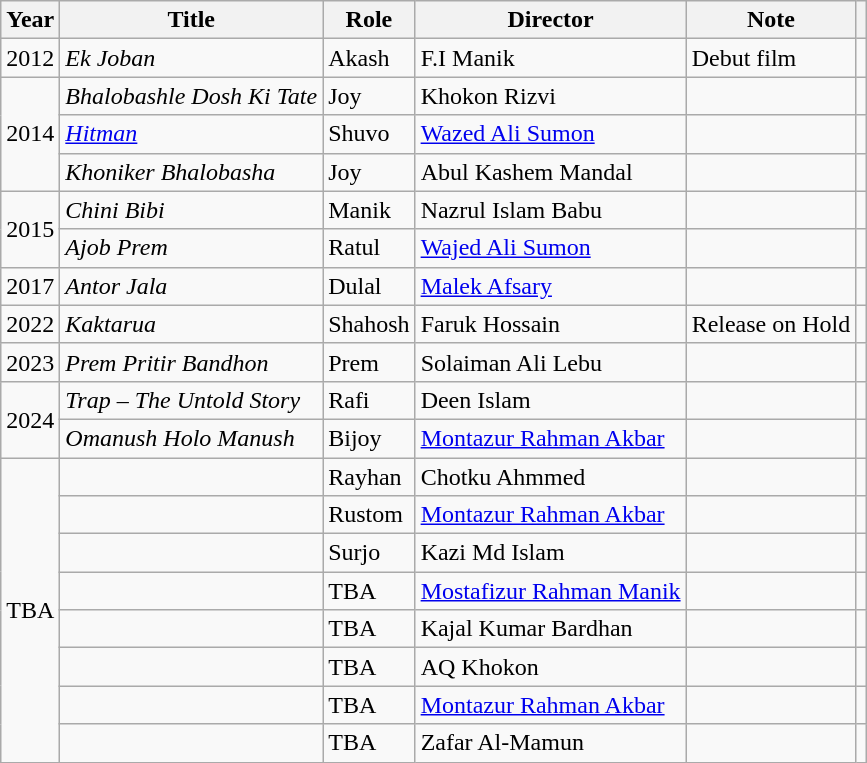<table class="wikitable sortable collapsible">
<tr>
<th>Year</th>
<th>Title</th>
<th>Role</th>
<th>Director</th>
<th>Note</th>
<th></th>
</tr>
<tr>
<td>2012</td>
<td><em>Ek Joban</em></td>
<td>Akash</td>
<td>F.I Manik</td>
<td>Debut film</td>
<td></td>
</tr>
<tr>
<td rowspan="3">2014</td>
<td><em>Bhalobashle Dosh Ki Tate</em></td>
<td>Joy</td>
<td>Khokon Rizvi</td>
<td></td>
<td></td>
</tr>
<tr>
<td><em><a href='#'>Hitman</a></em></td>
<td>Shuvo</td>
<td><a href='#'>Wazed Ali Sumon</a></td>
<td></td>
<td></td>
</tr>
<tr>
<td><em>Khoniker Bhalobasha</em></td>
<td>Joy</td>
<td>Abul Kashem Mandal</td>
<td></td>
<td></td>
</tr>
<tr>
<td rowspan="2">2015</td>
<td><em>Chini Bibi</em></td>
<td>Manik</td>
<td>Nazrul Islam Babu</td>
<td></td>
<td></td>
</tr>
<tr>
<td><em>Ajob Prem</em></td>
<td>Ratul</td>
<td><a href='#'>Wajed Ali Sumon</a></td>
<td></td>
<td></td>
</tr>
<tr>
<td>2017</td>
<td><em>Antor Jala</em></td>
<td>Dulal</td>
<td><a href='#'>Malek Afsary</a></td>
<td></td>
<td></td>
</tr>
<tr>
<td>2022</td>
<td><em>Kaktarua</em></td>
<td>Shahosh</td>
<td>Faruk Hossain</td>
<td>Release on Hold</td>
<td></td>
</tr>
<tr>
<td>2023</td>
<td><em>Prem Pritir Bandhon</em></td>
<td>Prem</td>
<td>Solaiman Ali Lebu</td>
<td></td>
<td></td>
</tr>
<tr>
<td rowspan="2">2024</td>
<td><em>Trap – The Untold Story</em></td>
<td>Rafi</td>
<td>Deen Islam</td>
<td></td>
<td></td>
</tr>
<tr>
<td><em>Omanush Holo Manush</em></td>
<td>Bijoy</td>
<td><a href='#'>Montazur Rahman Akbar</a></td>
<td></td>
<td></td>
</tr>
<tr>
<td rowspan="8">TBA</td>
<td></td>
<td>Rayhan</td>
<td>Chotku Ahmmed</td>
<td></td>
<td></td>
</tr>
<tr>
<td></td>
<td>Rustom</td>
<td><a href='#'>Montazur Rahman Akbar</a></td>
<td></td>
<td></td>
</tr>
<tr>
<td></td>
<td>Surjo</td>
<td>Kazi Md Islam</td>
<td></td>
<td></td>
</tr>
<tr>
<td></td>
<td>TBA</td>
<td><a href='#'>Mostafizur Rahman Manik</a></td>
<td></td>
<td></td>
</tr>
<tr>
<td></td>
<td>TBA</td>
<td>Kajal Kumar Bardhan</td>
<td></td>
<td></td>
</tr>
<tr>
<td></td>
<td>TBA</td>
<td>AQ Khokon</td>
<td></td>
<td></td>
</tr>
<tr>
<td></td>
<td>TBA</td>
<td><a href='#'>Montazur Rahman Akbar</a></td>
<td></td>
<td></td>
</tr>
<tr>
<td></td>
<td>TBA</td>
<td>Zafar Al-Mamun</td>
<td></td>
<td></td>
</tr>
</table>
